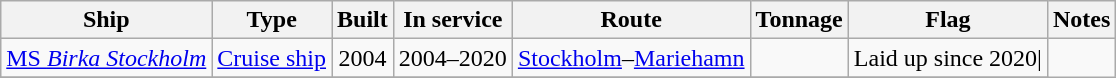<table class="wikitable">
<tr>
<th>Ship</th>
<th>Type</th>
<th>Built</th>
<th>In service</th>
<th>Route</th>
<th>Tonnage</th>
<th>Flag</th>
<th>Notes</th>
</tr>
<tr>
<td><a href='#'>MS <em>Birka Stockholm</em></a></td>
<td><a href='#'>Cruise ship</a></td>
<td align="Center">2004</td>
<td align="Center">2004–2020</td>
<td><a href='#'>Stockholm</a>–<a href='#'>Mariehamn</a></td>
<td></td>
<td>Laid up since 2020|</td>
</tr>
<tr>
</tr>
</table>
